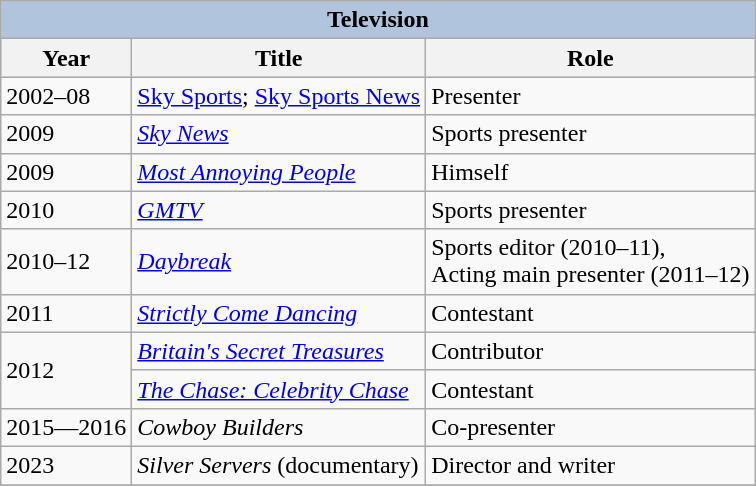<table class="wikitable">
<tr style="background:#ccc; text-align:center;">
<th colspan="4" style="background: LightSteelBlue;">Television</th>
</tr>
<tr style="background:#ccc; text-align:center;">
<th>Year</th>
<th>Title</th>
<th>Role</th>
</tr>
<tr>
<td>2002–08</td>
<td><a href='#'>Sky Sports</a>; <a href='#'>Sky Sports News</a></td>
<td>Presenter</td>
</tr>
<tr>
<td>2009</td>
<td><em><a href='#'>Sky News</a></em></td>
<td>Sports presenter</td>
</tr>
<tr>
<td>2009</td>
<td><em><a href='#'>Most Annoying People</a></em></td>
<td>Himself</td>
</tr>
<tr>
<td>2010</td>
<td><em><a href='#'>GMTV</a></em></td>
<td>Sports presenter</td>
</tr>
<tr>
<td>2010–12</td>
<td><em><a href='#'>Daybreak</a></em></td>
<td>Sports editor (2010–11),<br>Acting main presenter (2011–12)</td>
</tr>
<tr>
<td>2011</td>
<td><em><a href='#'>Strictly Come Dancing</a></em></td>
<td>Contestant</td>
</tr>
<tr>
<td rowspan=2>2012</td>
<td><em><a href='#'>Britain's Secret Treasures</a></em></td>
<td>Contributor</td>
</tr>
<tr>
<td><em><a href='#'>The Chase: Celebrity Chase</a></em></td>
<td>Contestant</td>
</tr>
<tr>
<td>2015—2016</td>
<td><em>Cowboy Builders</em></td>
<td>Co-presenter</td>
</tr>
<tr>
<td>2023</td>
<td><em>Silver Servers</em> (documentary)</td>
<td>Director and writer</td>
</tr>
<tr>
</tr>
</table>
